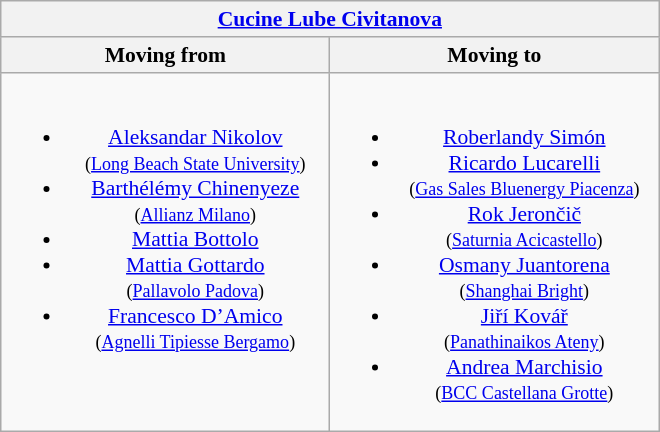<table class="wikitable collapsible collapsed" style="font-size:90%; text-align:center">
<tr>
<th colspan=2 style="width:30em"><a href='#'>Cucine Lube Civitanova</a></th>
</tr>
<tr>
<th width="50%">Moving from</th>
<th width="50%">Moving to</th>
</tr>
<tr>
<td valign=top><br><ul><li> <a href='#'>Aleksandar Nikolov</a><br><small>(<a href='#'>Long Beach State University</a>)</small></li><li> <a href='#'>Barthélémy Chinenyeze</a><br><small>(<a href='#'>Allianz Milano</a>)</small></li><li> <a href='#'>Mattia Bottolo</a></li><li> <a href='#'>Mattia Gottardo</a><br><small>(<a href='#'>Pallavolo Padova</a>)</small></li><li> <a href='#'>Francesco D’Amico</a><br><small>(<a href='#'>Agnelli Tipiesse Bergamo</a>)</small></li></ul></td>
<td valign=top><br><ul><li> <a href='#'>Roberlandy Simón</a></li><li> <a href='#'>Ricardo Lucarelli</a><br><small>(<a href='#'>Gas Sales Bluenergy Piacenza</a>)</small></li><li> <a href='#'>Rok Jerončič</a><br><small>(<a href='#'>Saturnia Acicastello</a>)</small></li><li> <a href='#'>Osmany Juantorena</a><br><small>(<a href='#'>Shanghai Bright</a>)</small></li><li> <a href='#'>Jiří Kovář</a><br><small>(<a href='#'>Panathinaikos Ateny</a>)</small></li><li> <a href='#'>Andrea Marchisio</a><br><small>(<a href='#'>BCC Castellana Grotte</a>)</small></li></ul></td>
</tr>
</table>
